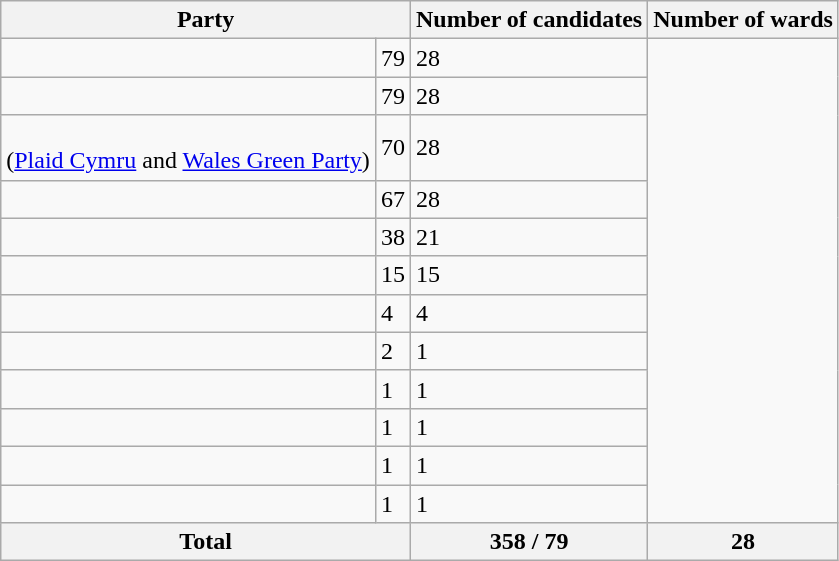<table class="wikitable">
<tr>
<th colspan=2>Party</th>
<th>Number of candidates</th>
<th>Number of wards</th>
</tr>
<tr>
<td></td>
<td>79</td>
<td>28</td>
</tr>
<tr>
<td></td>
<td>79</td>
<td>28</td>
</tr>
<tr>
<td><br>(<a href='#'>Plaid Cymru</a> and <a href='#'>Wales Green Party</a>)</td>
<td>70</td>
<td>28</td>
</tr>
<tr>
<td></td>
<td>67</td>
<td>28</td>
</tr>
<tr>
<td></td>
<td>38</td>
<td>21</td>
</tr>
<tr>
<td></td>
<td>15</td>
<td>15</td>
</tr>
<tr>
<td></td>
<td>4</td>
<td>4</td>
</tr>
<tr>
<td></td>
<td>2</td>
<td>1</td>
</tr>
<tr>
<td></td>
<td>1</td>
<td>1</td>
</tr>
<tr>
<td></td>
<td>1</td>
<td>1</td>
</tr>
<tr>
<td></td>
<td>1</td>
<td>1</td>
</tr>
<tr>
<td></td>
<td>1</td>
<td>1</td>
</tr>
<tr>
<th colspan =2>Total</th>
<th>358 / 79</th>
<th>28</th>
</tr>
</table>
